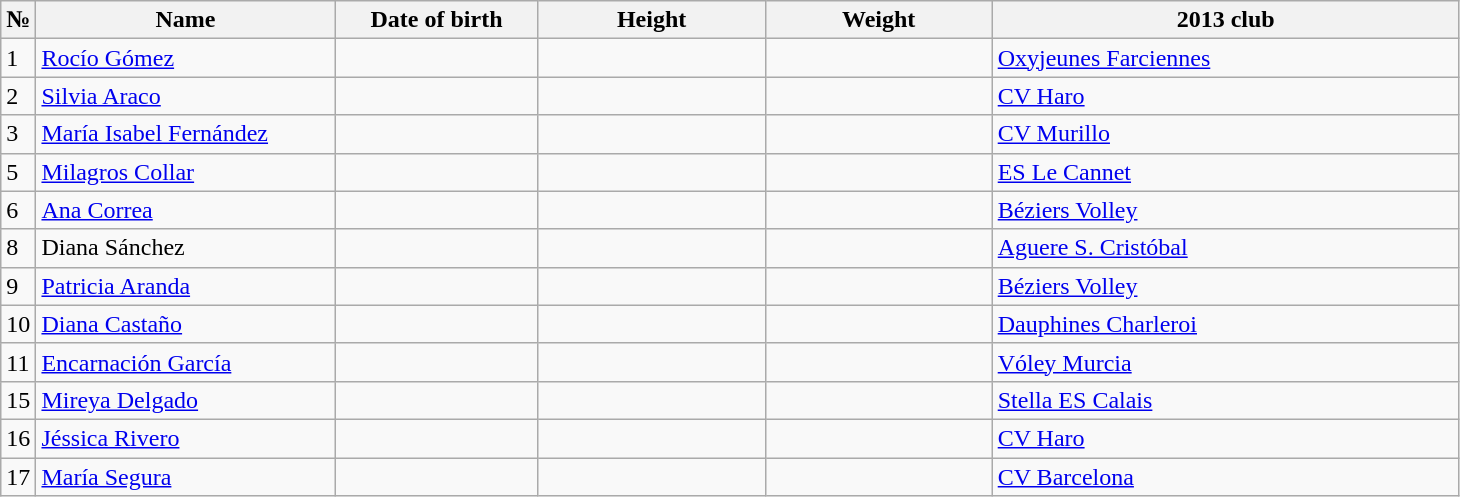<table class=wikitable sortable style=font-size:100%; text-align:center;>
<tr>
<th>№</th>
<th style=width:12em>Name</th>
<th style=width:8em>Date of birth</th>
<th style=width:9em>Height</th>
<th style=width:9em>Weight</th>
<th style=width:19em>2013 club</th>
</tr>
<tr>
<td>1</td>
<td><a href='#'>Rocío Gómez</a></td>
<td></td>
<td></td>
<td></td>
<td> <a href='#'>Oxyjeunes Farciennes</a></td>
</tr>
<tr>
<td>2</td>
<td><a href='#'>Silvia Araco</a></td>
<td></td>
<td></td>
<td></td>
<td> <a href='#'>CV Haro</a></td>
</tr>
<tr>
<td>3</td>
<td><a href='#'>María Isabel Fernández</a></td>
<td></td>
<td></td>
<td></td>
<td> <a href='#'>CV Murillo</a></td>
</tr>
<tr>
<td>5</td>
<td><a href='#'>Milagros Collar</a></td>
<td></td>
<td></td>
<td></td>
<td> <a href='#'>ES Le Cannet</a></td>
</tr>
<tr>
<td>6</td>
<td><a href='#'>Ana Correa</a></td>
<td></td>
<td></td>
<td></td>
<td> <a href='#'>Béziers Volley</a></td>
</tr>
<tr>
<td>8</td>
<td>Diana Sánchez</td>
<td></td>
<td></td>
<td></td>
<td> <a href='#'>Aguere S. Cristóbal</a></td>
</tr>
<tr>
<td>9</td>
<td><a href='#'>Patricia Aranda </a></td>
<td></td>
<td></td>
<td></td>
<td> <a href='#'>Béziers Volley</a></td>
</tr>
<tr>
<td>10</td>
<td><a href='#'>Diana Castaño</a></td>
<td></td>
<td></td>
<td></td>
<td> <a href='#'>Dauphines Charleroi</a></td>
</tr>
<tr>
<td>11</td>
<td><a href='#'>Encarnación García</a></td>
<td></td>
<td></td>
<td></td>
<td> <a href='#'>Vóley Murcia</a></td>
</tr>
<tr>
<td>15</td>
<td><a href='#'>Mireya Delgado</a></td>
<td></td>
<td></td>
<td></td>
<td> <a href='#'>Stella ES Calais</a></td>
</tr>
<tr>
<td>16</td>
<td><a href='#'>Jéssica Rivero</a></td>
<td></td>
<td></td>
<td></td>
<td> <a href='#'>CV Haro</a></td>
</tr>
<tr>
<td>17</td>
<td><a href='#'>María Segura</a></td>
<td></td>
<td></td>
<td></td>
<td> <a href='#'>CV Barcelona</a></td>
</tr>
</table>
